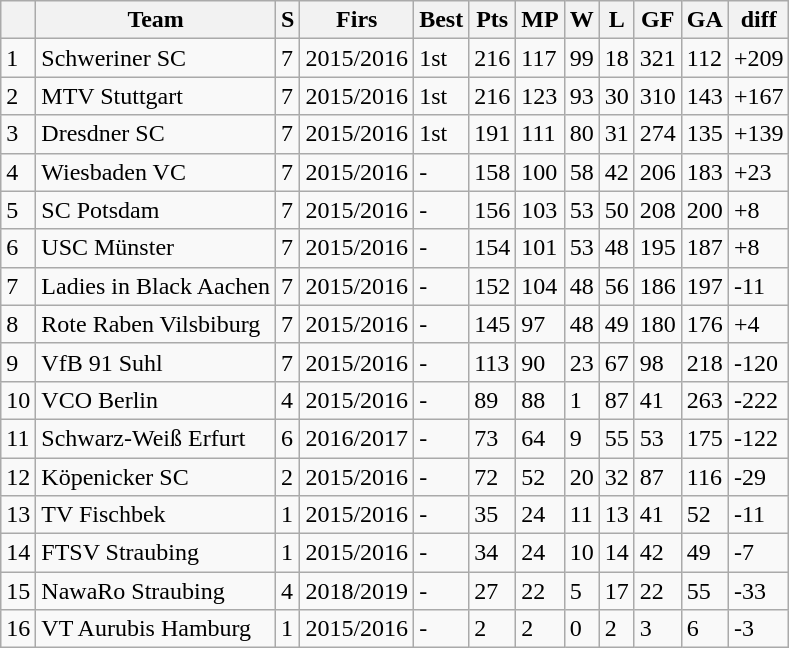<table class="wikitable">
<tr>
<th></th>
<th>Team</th>
<th><abbr>S</abbr></th>
<th><abbr>Firs</abbr></th>
<th><abbr>Best</abbr></th>
<th><abbr>Pts</abbr></th>
<th><abbr>MP</abbr></th>
<th><abbr>W</abbr></th>
<th><abbr>L</abbr></th>
<th><abbr>GF</abbr></th>
<th><abbr>GA</abbr></th>
<th><abbr>diff</abbr></th>
</tr>
<tr>
<td>1</td>
<td>Schweriner SC</td>
<td>7</td>
<td>2015/2016</td>
<td>1st</td>
<td>216</td>
<td>117</td>
<td>99</td>
<td>18</td>
<td>321</td>
<td>112</td>
<td>+209</td>
</tr>
<tr>
<td>2</td>
<td>MTV Stuttgart</td>
<td>7</td>
<td>2015/2016</td>
<td>1st</td>
<td>216</td>
<td>123</td>
<td>93</td>
<td>30</td>
<td>310</td>
<td>143</td>
<td>+167</td>
</tr>
<tr>
<td>3</td>
<td>Dresdner SC</td>
<td>7</td>
<td>2015/2016</td>
<td>1st</td>
<td>191</td>
<td>111</td>
<td>80</td>
<td>31</td>
<td>274</td>
<td>135</td>
<td>+139</td>
</tr>
<tr>
<td>4</td>
<td>Wiesbaden VC</td>
<td>7</td>
<td>2015/2016</td>
<td>-</td>
<td>158</td>
<td>100</td>
<td>58</td>
<td>42</td>
<td>206</td>
<td>183</td>
<td>+23</td>
</tr>
<tr>
<td>5</td>
<td>SC Potsdam</td>
<td>7</td>
<td>2015/2016</td>
<td>-</td>
<td>156</td>
<td>103</td>
<td>53</td>
<td>50</td>
<td>208</td>
<td>200</td>
<td>+8</td>
</tr>
<tr>
<td>6</td>
<td>USC Münster</td>
<td>7</td>
<td>2015/2016</td>
<td>-</td>
<td>154</td>
<td>101</td>
<td>53</td>
<td>48</td>
<td>195</td>
<td>187</td>
<td>+8</td>
</tr>
<tr>
<td>7</td>
<td>Ladies in Black Aachen</td>
<td>7</td>
<td>2015/2016</td>
<td>-</td>
<td>152</td>
<td>104</td>
<td>48</td>
<td>56</td>
<td>186</td>
<td>197</td>
<td>-11</td>
</tr>
<tr>
<td>8</td>
<td>Rote Raben Vilsbiburg</td>
<td>7</td>
<td>2015/2016</td>
<td>-</td>
<td>145</td>
<td>97</td>
<td>48</td>
<td>49</td>
<td>180</td>
<td>176</td>
<td>+4</td>
</tr>
<tr>
<td>9</td>
<td>VfB 91 Suhl</td>
<td>7</td>
<td>2015/2016</td>
<td>-</td>
<td>113</td>
<td>90</td>
<td>23</td>
<td>67</td>
<td>98</td>
<td>218</td>
<td>-120</td>
</tr>
<tr>
<td>10</td>
<td>VCO Berlin</td>
<td>4</td>
<td>2015/2016</td>
<td>-</td>
<td>89</td>
<td>88</td>
<td>1</td>
<td>87</td>
<td>41</td>
<td>263</td>
<td>-222</td>
</tr>
<tr>
<td>11</td>
<td>Schwarz-Weiß Erfurt</td>
<td>6</td>
<td>2016/2017</td>
<td>-</td>
<td>73</td>
<td>64</td>
<td>9</td>
<td>55</td>
<td>53</td>
<td>175</td>
<td>-122</td>
</tr>
<tr>
<td>12</td>
<td>Köpenicker SC</td>
<td>2</td>
<td>2015/2016</td>
<td>-</td>
<td>72</td>
<td>52</td>
<td>20</td>
<td>32</td>
<td>87</td>
<td>116</td>
<td>-29</td>
</tr>
<tr>
<td>13</td>
<td>TV Fischbek</td>
<td>1</td>
<td>2015/2016</td>
<td>-</td>
<td>35</td>
<td>24</td>
<td>11</td>
<td>13</td>
<td>41</td>
<td>52</td>
<td>-11</td>
</tr>
<tr>
<td>14</td>
<td>FTSV Straubing</td>
<td>1</td>
<td>2015/2016</td>
<td>-</td>
<td>34</td>
<td>24</td>
<td>10</td>
<td>14</td>
<td>42</td>
<td>49</td>
<td>-7</td>
</tr>
<tr>
<td>15</td>
<td>NawaRo Straubing</td>
<td>4</td>
<td>2018/2019</td>
<td>-</td>
<td>27</td>
<td>22</td>
<td>5</td>
<td>17</td>
<td>22</td>
<td>55</td>
<td>-33</td>
</tr>
<tr>
<td>16</td>
<td>VT Aurubis Hamburg</td>
<td>1</td>
<td>2015/2016</td>
<td>-</td>
<td>2</td>
<td>2</td>
<td>0</td>
<td>2</td>
<td>3</td>
<td>6</td>
<td>-3</td>
</tr>
</table>
